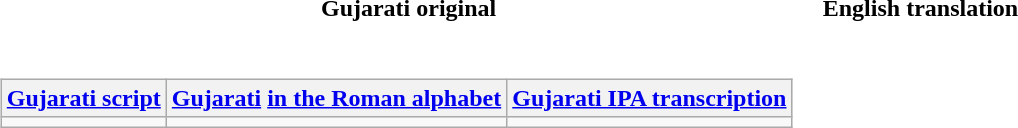<table>
<tr>
<th>Gujarati original</th>
<th>English translation</th>
</tr>
<tr style="text-align:center;white-space:nowrap;">
<td><br><table class="wikitable">
<tr>
<th><a href='#'>Gujarati script</a></th>
<th><a href='#'>Gujarati</a> <a href='#'>in the Roman alphabet</a></th>
<th><a href='#'>Gujarati IPA transcription</a></th>
</tr>
<tr style="font-size:90%;text-align:center;white-space:nowrap;valign:top;">
<td></td>
<td></td>
<td></td>
</tr>
</table>
</td>
<td></td>
</tr>
</table>
